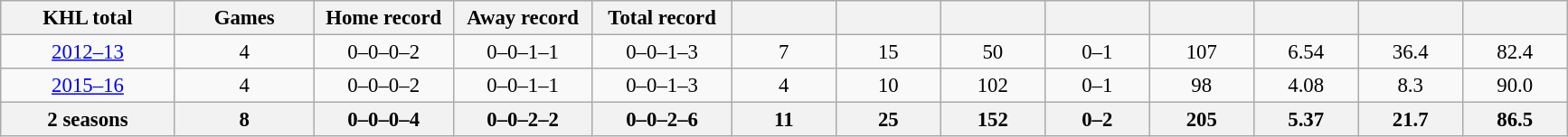<table class="wikitable" style="font-size: 95%; text-align: center">
<tr>
<th style="width:10%">KHL total</th>
<th style="width:8%">Games</th>
<th style="width:8%">Home record</th>
<th style="width:8%">Away record</th>
<th style="width:8%">Total record</th>
<th style="width:6%"></th>
<th style="width:6%"></th>
<th style="width:6%"></th>
<th style="width:6%"></th>
<th style="width:6%"></th>
<th style="width:6%"></th>
<th style="width:6%"></th>
<th style="width:6%"></th>
</tr>
<tr>
<td><a href='#'>2012–13</a></td>
<td>4</td>
<td>0–0–0–2</td>
<td>0–0–1–1</td>
<td>0–0–1–3</td>
<td>7</td>
<td>15</td>
<td>50</td>
<td>0–1</td>
<td>107</td>
<td>6.54</td>
<td>36.4</td>
<td>82.4</td>
</tr>
<tr>
<td><a href='#'>2015–16</a></td>
<td>4</td>
<td>0–0–0–2</td>
<td>0–0–1–1</td>
<td>0–0–1–3</td>
<td>4</td>
<td>10</td>
<td>102</td>
<td>0–1</td>
<td>98</td>
<td>4.08</td>
<td>8.3 </td>
<td>90.0  </td>
</tr>
<tr>
<th>2 seasons</th>
<th>8</th>
<th>0–0–0–4</th>
<th>0–0–2–2</th>
<th>0–0–2–6</th>
<th>11</th>
<th>25</th>
<th>152</th>
<th>0–2</th>
<th>205</th>
<th>5.37</th>
<th>21.7</th>
<th>86.5</th>
</tr>
</table>
